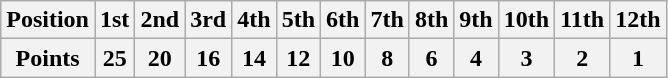<table class="wikitable">
<tr>
<th>Position</th>
<th>1st</th>
<th>2nd</th>
<th>3rd</th>
<th>4th</th>
<th>5th</th>
<th>6th</th>
<th>7th</th>
<th>8th</th>
<th>9th</th>
<th>10th</th>
<th>11th</th>
<th>12th</th>
</tr>
<tr>
<th>Points</th>
<th>25</th>
<th>20</th>
<th>16</th>
<th>14</th>
<th>12</th>
<th>10</th>
<th>8</th>
<th>6</th>
<th>4</th>
<th>3</th>
<th>2</th>
<th>1</th>
</tr>
</table>
